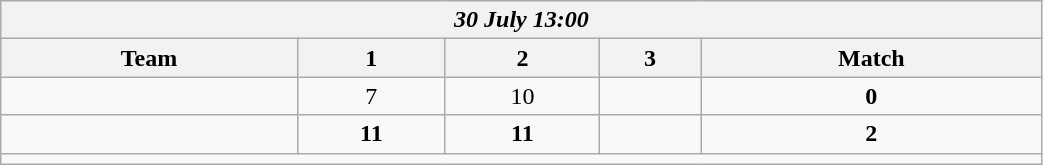<table class=wikitable style="text-align:center; width: 55%">
<tr>
<th colspan=10><em>30 July 13:00</em></th>
</tr>
<tr>
<th>Team</th>
<th>1</th>
<th>2</th>
<th>3</th>
<th>Match</th>
</tr>
<tr>
<td align=left><br></td>
<td>7</td>
<td>10</td>
<td></td>
<td><strong>0</strong></td>
</tr>
<tr>
<td align=left><strong><br></strong></td>
<td><strong>11</strong></td>
<td><strong>11</strong></td>
<td></td>
<td><strong>2</strong></td>
</tr>
<tr>
<td colspan=10></td>
</tr>
</table>
